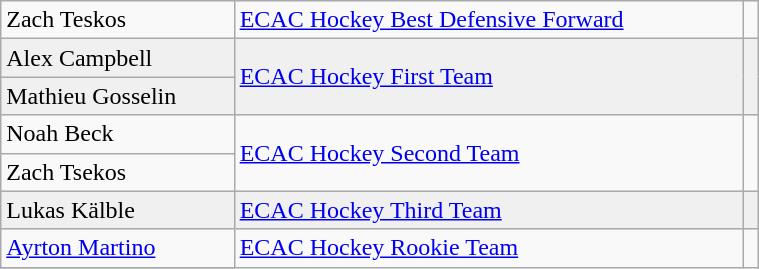<table class="wikitable" width=40%>
<tr>
<td>Zach Teskos</td>
<td><a href='#'>ECAC Hockey Best Defensive Forward</a></td>
<td></td>
</tr>
<tr bgcolor=f0f0f0>
<td>Alex Campbell</td>
<td rowspan=2><a href='#'>ECAC Hockey First Team</a></td>
<td rowspan=2></td>
</tr>
<tr bgcolor=f0f0f0>
<td>Mathieu Gosselin</td>
</tr>
<tr>
<td>Noah Beck</td>
<td rowspan=2><a href='#'>ECAC Hockey Second Team</a></td>
<td rowspan=2></td>
</tr>
<tr>
<td>Zach Tsekos</td>
</tr>
<tr bgcolor=f0f0f0>
<td>Lukas Kälble</td>
<td rowspan=1><a href='#'>ECAC Hockey Third Team</a></td>
<td rowspan=1></td>
</tr>
<tr>
<td><a href='#'>Ayrton Martino</a></td>
<td rowspan=3><a href='#'>ECAC Hockey Rookie Team</a></td>
<td rowspan=3></td>
</tr>
<tr>
</tr>
</table>
